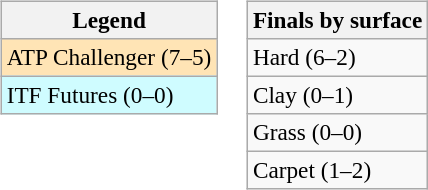<table>
<tr valign=top>
<td><br><table class=wikitable style=font-size:97%>
<tr>
<th>Legend</th>
</tr>
<tr bgcolor=moccasin>
<td>ATP Challenger (7–5)</td>
</tr>
<tr bgcolor=cffcff>
<td>ITF Futures (0–0)</td>
</tr>
</table>
</td>
<td><br><table class=wikitable style=font-size:97%>
<tr>
<th>Finals by surface</th>
</tr>
<tr>
<td>Hard (6–2)</td>
</tr>
<tr>
<td>Clay (0–1)</td>
</tr>
<tr>
<td>Grass (0–0)</td>
</tr>
<tr>
<td>Carpet (1–2)</td>
</tr>
</table>
</td>
</tr>
</table>
